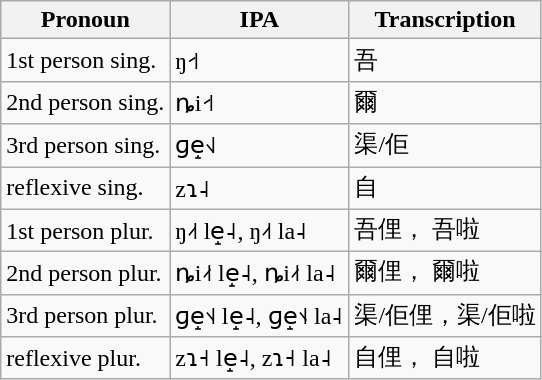<table class="wikitable">
<tr>
<th>Pronoun</th>
<th>IPA</th>
<th>Transcription</th>
</tr>
<tr>
<td>1st person sing.</td>
<td>ŋ˧˦</td>
<td>吾</td>
</tr>
<tr>
<td>2nd person sing.</td>
<td>ȵi˧˦</td>
<td>爾</td>
</tr>
<tr>
<td>3rd person sing.</td>
<td>ɡe̝˧˩</td>
<td>渠/佢</td>
</tr>
<tr>
<td>reflexive sing.</td>
<td>zɿ˨</td>
<td>自</td>
</tr>
<tr>
<td>1st person plur.</td>
<td>ŋ˨˦ le̝˨, ŋ˨˦ la˨</td>
<td>吾俚， 吾啦</td>
</tr>
<tr>
<td>2nd person plur.</td>
<td>ȵi˨˦ le̝˨, ȵi˨˦ la˨</td>
<td>爾俚， 爾啦</td>
</tr>
<tr>
<td>3rd person plur.</td>
<td>ɡe̝˦˨ le̝˨, ɡe̝˦˨ la˨</td>
<td>渠/佢俚，渠/佢啦</td>
</tr>
<tr>
<td>reflexive plur.</td>
<td>zɿ˧ le̝˨, zɿ˧ la˨</td>
<td>自俚， 自啦</td>
</tr>
</table>
